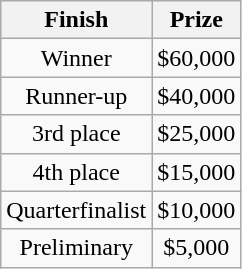<table class="wikitable" style="text-align:center;">
<tr>
<th>Finish</th>
<th>Prize</th>
</tr>
<tr>
<td>Winner</td>
<td>$60,000</td>
</tr>
<tr>
<td>Runner-up</td>
<td>$40,000</td>
</tr>
<tr>
<td>3rd place</td>
<td>$25,000</td>
</tr>
<tr>
<td>4th place</td>
<td>$15,000</td>
</tr>
<tr>
<td>Quarterfinalist</td>
<td>$10,000</td>
</tr>
<tr>
<td>Preliminary</td>
<td>$5,000</td>
</tr>
</table>
